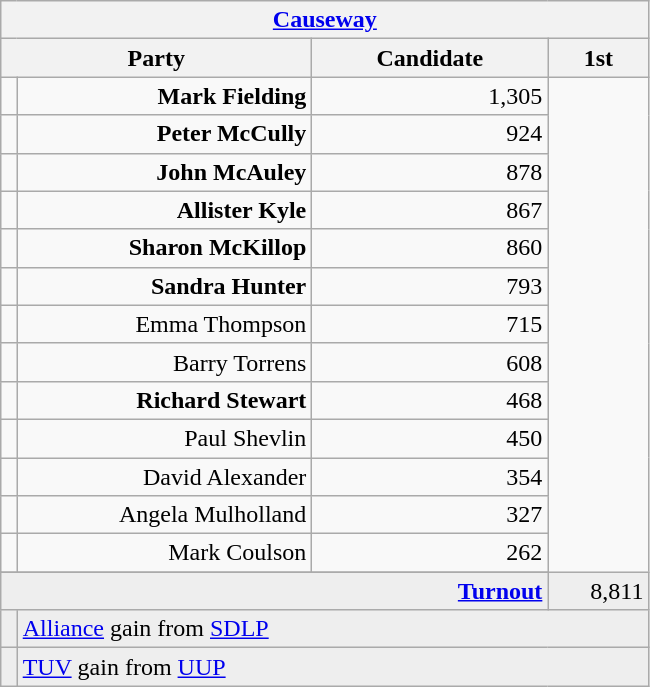<table class="wikitable">
<tr>
<th colspan="4" align="center"><a href='#'>Causeway</a></th>
</tr>
<tr>
<th colspan="2" align="center" width=200>Party</th>
<th width=150>Candidate</th>
<th width=60>1st </th>
</tr>
<tr>
<td></td>
<td align="right"><strong>Mark Fielding</strong></td>
<td align="right">1,305</td>
</tr>
<tr>
<td></td>
<td align="right"><strong>Peter McCully</strong></td>
<td align="right">924</td>
</tr>
<tr>
<td></td>
<td align="right"><strong>John McAuley</strong></td>
<td align="right">878</td>
</tr>
<tr>
<td></td>
<td align="right"><strong>Allister Kyle</strong></td>
<td align="right">867</td>
</tr>
<tr>
<td></td>
<td align="right"><strong>Sharon McKillop</strong></td>
<td align="right">860</td>
</tr>
<tr>
<td></td>
<td align="right"><strong>Sandra Hunter</strong></td>
<td align="right">793</td>
</tr>
<tr>
<td></td>
<td align="right">Emma Thompson</td>
<td align="right">715</td>
</tr>
<tr>
<td></td>
<td align="right">Barry Torrens</td>
<td align="right">608</td>
</tr>
<tr>
<td></td>
<td align="right"><strong>Richard Stewart</strong></td>
<td align="right">468</td>
</tr>
<tr>
<td></td>
<td align="right">Paul Shevlin</td>
<td align="right">450</td>
</tr>
<tr>
<td></td>
<td align="right">David Alexander</td>
<td align="right">354</td>
</tr>
<tr>
<td></td>
<td align="right">Angela Mulholland</td>
<td align="right">327</td>
</tr>
<tr>
<td></td>
<td align="right">Mark Coulson</td>
<td align="right">262</td>
</tr>
<tr>
</tr>
<tr bgcolor="EEEEEE">
<td colspan=3 align="right"><strong><a href='#'>Turnout</a></strong></td>
<td align="right">8,811</td>
</tr>
<tr bgcolor="EEEEEE">
<td bgcolor=></td>
<td colspan=4 bgcolor="EEEEEE"><a href='#'>Alliance</a> gain from <a href='#'>SDLP</a></td>
</tr>
<tr bgcolor="EEEEEE">
<td bgcolor=></td>
<td colspan=4 bgcolor="EEEEEE"><a href='#'>TUV</a> gain from <a href='#'>UUP</a></td>
</tr>
</table>
